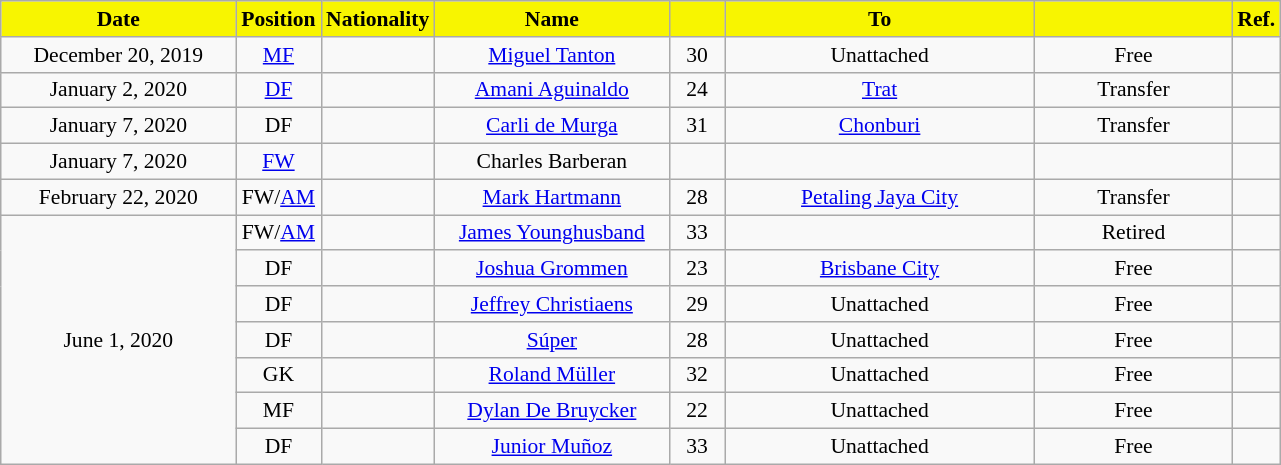<table class="wikitable" style="text-align:center; font-size:90%">
<tr>
<th style="background:#F8F500; color:#000000; width:150px;">Date</th>
<th style="background:#F8F500; color:#000000; width:50px;">Position</th>
<th style="background:#F8F500; color:#000000; width:50px;">Nationality</th>
<th style="background:#F8F500; color:#000000; width:150px;">Name</th>
<th style="background:#F8F500; color:#000000; width:30px;"></th>
<th style="background:#F8F500; color:#000000; width:200px;">To</th>
<th style="background:#F8F500; color:#000000; width:125px;"></th>
<th style="background:#F8F500; color:#000000; width:25px;">Ref.</th>
</tr>
<tr>
<td>December 20, 2019</td>
<td><a href='#'>MF</a></td>
<td></td>
<td><a href='#'>Miguel Tanton</a></td>
<td>30</td>
<td>Unattached</td>
<td>Free</td>
<td></td>
</tr>
<tr>
<td>January 2, 2020</td>
<td><a href='#'>DF</a></td>
<td></td>
<td><a href='#'>Amani Aguinaldo</a></td>
<td>24</td>
<td> <a href='#'>Trat</a></td>
<td>Transfer</td>
<td></td>
</tr>
<tr>
<td>January 7, 2020</td>
<td>DF</td>
<td></td>
<td><a href='#'>Carli de Murga</a></td>
<td>31</td>
<td> <a href='#'>Chonburi</a></td>
<td>Transfer</td>
<td></td>
</tr>
<tr>
<td>January 7, 2020</td>
<td><a href='#'>FW</a></td>
<td></td>
<td>Charles Barberan</td>
<td></td>
<td></td>
<td></td>
<td></td>
</tr>
<tr>
<td>February 22, 2020</td>
<td>FW/<a href='#'>AM</a></td>
<td></td>
<td><a href='#'>Mark Hartmann</a></td>
<td>28</td>
<td> <a href='#'>Petaling Jaya City</a></td>
<td>Transfer</td>
<td></td>
</tr>
<tr>
<td rowspan=7>June 1, 2020</td>
<td>FW/<a href='#'>AM</a></td>
<td></td>
<td><a href='#'>James Younghusband</a></td>
<td>33</td>
<td></td>
<td>Retired</td>
<td></td>
</tr>
<tr>
<td>DF</td>
<td></td>
<td><a href='#'>Joshua Grommen</a></td>
<td>23</td>
<td> <a href='#'>Brisbane City</a></td>
<td>Free</td>
<td></td>
</tr>
<tr>
<td>DF</td>
<td></td>
<td><a href='#'>Jeffrey Christiaens</a></td>
<td>29</td>
<td>Unattached</td>
<td>Free</td>
<td></td>
</tr>
<tr>
<td>DF</td>
<td></td>
<td><a href='#'>Súper</a></td>
<td>28</td>
<td>Unattached</td>
<td>Free</td>
<td></td>
</tr>
<tr>
<td>GK</td>
<td></td>
<td><a href='#'>Roland Müller</a></td>
<td>32</td>
<td>Unattached</td>
<td>Free</td>
<td></td>
</tr>
<tr>
<td>MF</td>
<td></td>
<td><a href='#'>Dylan De Bruycker</a></td>
<td>22</td>
<td>Unattached</td>
<td>Free</td>
<td></td>
</tr>
<tr>
<td>DF</td>
<td></td>
<td><a href='#'>Junior Muñoz</a></td>
<td>33</td>
<td>Unattached</td>
<td>Free</td>
<td></td>
</tr>
</table>
